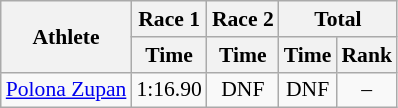<table class="wikitable" style="font-size:90%">
<tr>
<th rowspan="2">Athlete</th>
<th>Race 1</th>
<th>Race 2</th>
<th colspan="2">Total</th>
</tr>
<tr>
<th>Time</th>
<th>Time</th>
<th>Time</th>
<th>Rank</th>
</tr>
<tr>
<td><a href='#'>Polona Zupan</a></td>
<td align="center">1:16.90</td>
<td align="center">DNF</td>
<td align="center">DNF</td>
<td align="center">–</td>
</tr>
</table>
